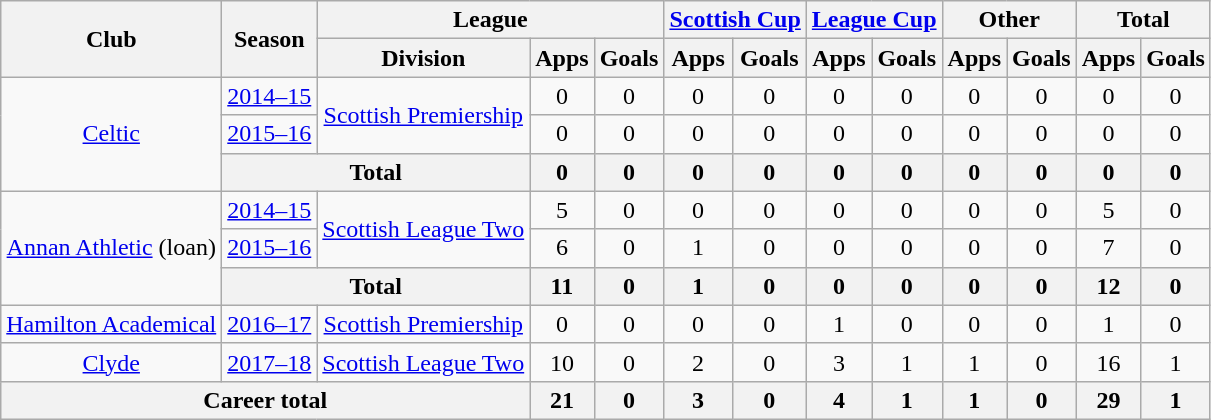<table class="wikitable" style="text-align: center">
<tr>
<th rowspan="2">Club</th>
<th rowspan="2">Season</th>
<th colspan="3">League</th>
<th colspan="2"><a href='#'>Scottish Cup</a></th>
<th colspan="2"><a href='#'>League Cup</a></th>
<th colspan="2">Other</th>
<th colspan="2">Total</th>
</tr>
<tr>
<th>Division</th>
<th>Apps</th>
<th>Goals</th>
<th>Apps</th>
<th>Goals</th>
<th>Apps</th>
<th>Goals</th>
<th>Apps</th>
<th>Goals</th>
<th>Apps</th>
<th>Goals</th>
</tr>
<tr>
<td rowspan="3"><a href='#'>Celtic</a></td>
<td><a href='#'>2014–15</a></td>
<td rowspan="2"><a href='#'>Scottish Premiership</a></td>
<td>0</td>
<td>0</td>
<td>0</td>
<td>0</td>
<td>0</td>
<td>0</td>
<td>0</td>
<td>0</td>
<td>0</td>
<td>0</td>
</tr>
<tr>
<td><a href='#'>2015–16</a></td>
<td>0</td>
<td>0</td>
<td>0</td>
<td>0</td>
<td>0</td>
<td>0</td>
<td>0</td>
<td>0</td>
<td>0</td>
<td>0</td>
</tr>
<tr>
<th colspan="2">Total</th>
<th>0</th>
<th>0</th>
<th>0</th>
<th>0</th>
<th>0</th>
<th>0</th>
<th>0</th>
<th>0</th>
<th>0</th>
<th>0</th>
</tr>
<tr>
<td rowspan="3"><a href='#'>Annan Athletic</a> (loan)</td>
<td><a href='#'>2014–15</a></td>
<td rowspan="2"><a href='#'>Scottish League Two</a></td>
<td>5</td>
<td>0</td>
<td>0</td>
<td>0</td>
<td>0</td>
<td>0</td>
<td>0</td>
<td>0</td>
<td>5</td>
<td>0</td>
</tr>
<tr>
<td><a href='#'>2015–16</a></td>
<td>6</td>
<td>0</td>
<td>1</td>
<td>0</td>
<td>0</td>
<td>0</td>
<td>0</td>
<td>0</td>
<td>7</td>
<td>0</td>
</tr>
<tr>
<th colspan="2">Total</th>
<th>11</th>
<th>0</th>
<th>1</th>
<th>0</th>
<th>0</th>
<th>0</th>
<th>0</th>
<th>0</th>
<th>12</th>
<th>0</th>
</tr>
<tr>
<td><a href='#'>Hamilton Academical</a></td>
<td><a href='#'>2016–17</a></td>
<td><a href='#'>Scottish Premiership</a></td>
<td>0</td>
<td>0</td>
<td>0</td>
<td>0</td>
<td>1</td>
<td>0</td>
<td>0</td>
<td>0</td>
<td>1</td>
<td>0</td>
</tr>
<tr>
<td><a href='#'>Clyde</a></td>
<td><a href='#'>2017–18</a></td>
<td><a href='#'>Scottish League Two</a></td>
<td>10</td>
<td>0</td>
<td>2</td>
<td>0</td>
<td>3</td>
<td>1</td>
<td>1</td>
<td>0</td>
<td>16</td>
<td>1</td>
</tr>
<tr>
<th colspan="3">Career total</th>
<th>21</th>
<th>0</th>
<th>3</th>
<th>0</th>
<th>4</th>
<th>1</th>
<th>1</th>
<th>0</th>
<th>29</th>
<th>1</th>
</tr>
</table>
